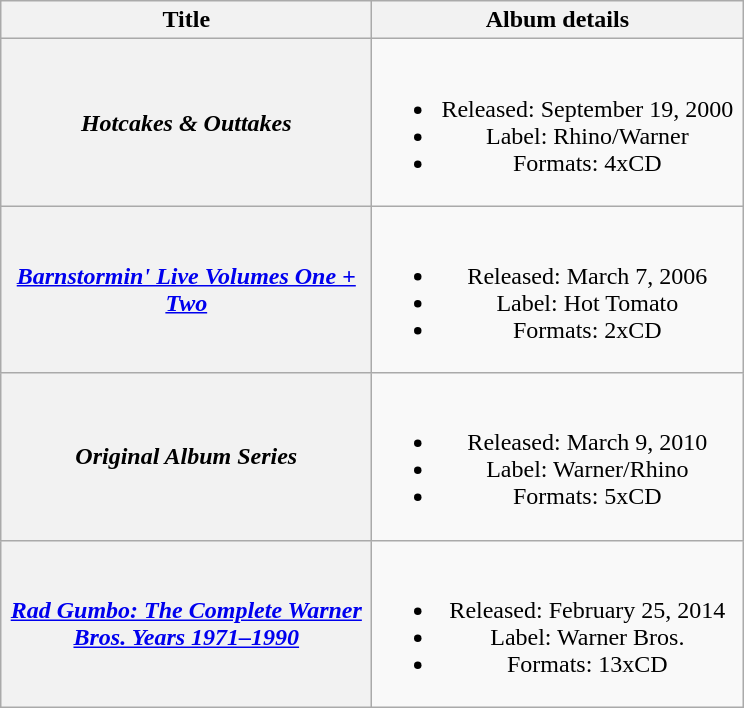<table class="wikitable plainrowheaders" style="text-align:center;">
<tr>
<th scope="col" style="width:15em;">Title</th>
<th scope="col" style="width:15em;">Album details</th>
</tr>
<tr>
<th scope="row"><em>Hotcakes & Outtakes</em></th>
<td><br><ul><li>Released: September 19, 2000</li><li>Label: Rhino/Warner</li><li>Formats: 4xCD</li></ul></td>
</tr>
<tr>
<th scope="row"><em><a href='#'>Barnstormin' Live Volumes One + Two</a></em></th>
<td><br><ul><li>Released: March 7, 2006</li><li>Label: Hot Tomato</li><li>Formats: 2xCD</li></ul></td>
</tr>
<tr>
<th scope="row"><em>Original Album Series</em></th>
<td><br><ul><li>Released: March 9, 2010</li><li>Label: Warner/Rhino</li><li>Formats: 5xCD</li></ul></td>
</tr>
<tr>
<th scope="row"><em><a href='#'>Rad Gumbo: The Complete Warner Bros. Years 1971–1990</a></em></th>
<td><br><ul><li>Released: February 25, 2014</li><li>Label: Warner Bros.</li><li>Formats: 13xCD</li></ul></td>
</tr>
</table>
